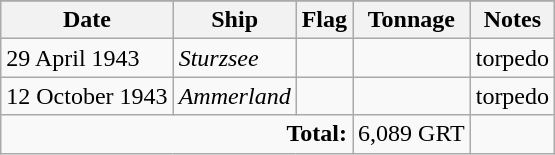<table class=wikitable>
<tr>
</tr>
<tr>
<th>Date</th>
<th>Ship</th>
<th>Flag</th>
<th>Tonnage</th>
<th>Notes</th>
</tr>
<tr>
<td>29 April 1943</td>
<td><em>Sturzsee</em></td>
<td></td>
<td></td>
<td>torpedo</td>
</tr>
<tr>
<td>12 October 1943</td>
<td><em>Ammerland</em></td>
<td></td>
<td></td>
<td>torpedo</td>
</tr>
<tr>
<td colspan="3" style="text-align:right;"><strong>Total:</strong></td>
<td>6,089 GRT</td>
<td></td>
</tr>
</table>
